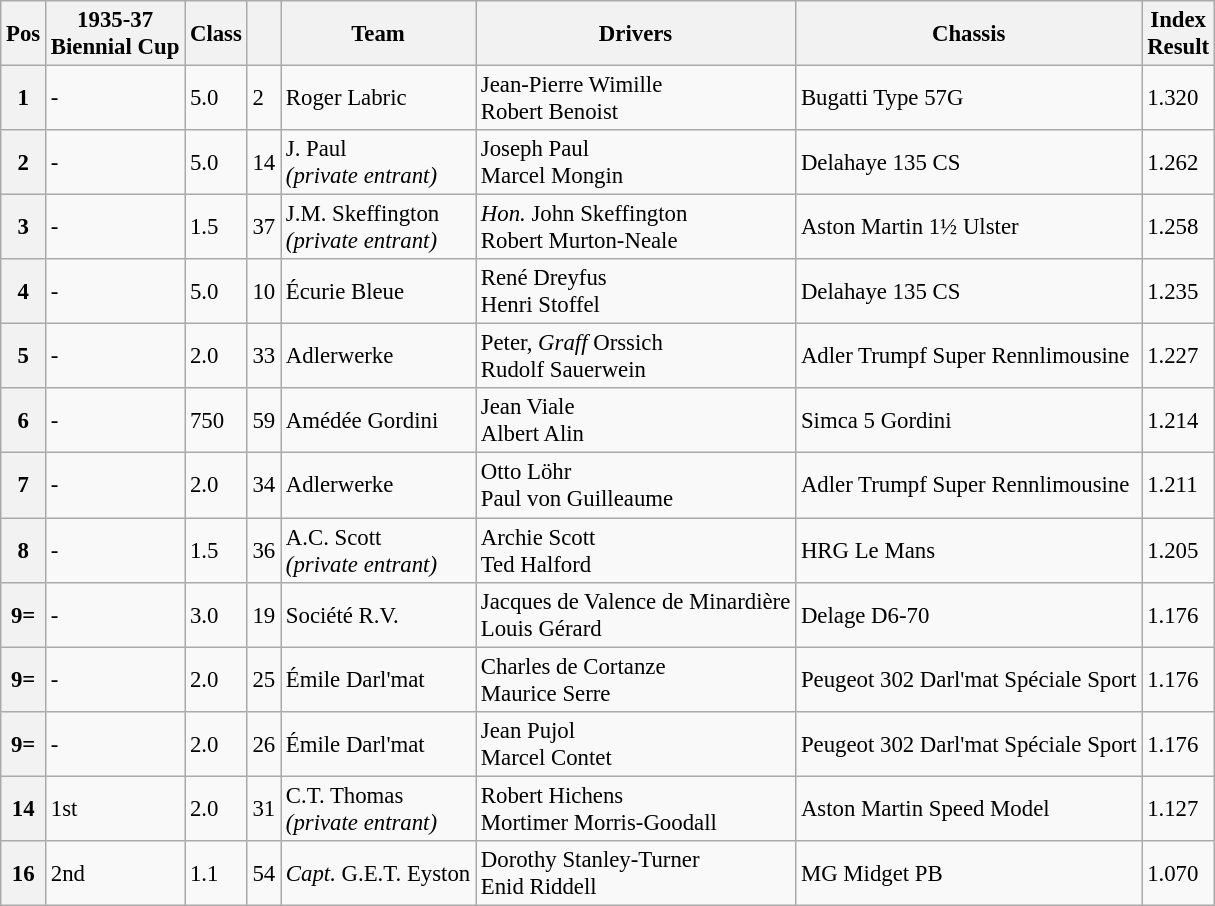<table class="wikitable" style="font-size: 95%;">
<tr>
<th>Pos</th>
<th>1935-37<br>Biennial Cup</th>
<th>Class</th>
<th></th>
<th>Team</th>
<th>Drivers</th>
<th>Chassis</th>
<th>Index<br>Result</th>
</tr>
<tr>
<th>1</th>
<td>-</td>
<td>5.0</td>
<td>2</td>
<td> Roger Labric</td>
<td> Jean-Pierre Wimille<br> Robert Benoist</td>
<td>Bugatti Type 57G</td>
<td>1.320</td>
</tr>
<tr>
<th>2</th>
<td>-</td>
<td>5.0</td>
<td>14</td>
<td> J. Paul<br><em>(private entrant)</em></td>
<td> Joseph Paul<br> Marcel Mongin</td>
<td>Delahaye 135 CS</td>
<td>1.262</td>
</tr>
<tr>
<th>3</th>
<td>-</td>
<td>1.5</td>
<td>37</td>
<td> J.M. Skeffington<br><em>(private entrant)</em></td>
<td> <em>Hon.</em> John Skeffington <br> Robert Murton-Neale</td>
<td>Aston Martin 1½ Ulster</td>
<td>1.258</td>
</tr>
<tr>
<th>4</th>
<td>-</td>
<td>5.0</td>
<td>10</td>
<td> Écurie Bleue</td>
<td> René Dreyfus<br> Henri Stoffel</td>
<td>Delahaye 135 CS</td>
<td>1.235</td>
</tr>
<tr>
<th>5</th>
<td>-</td>
<td>2.0</td>
<td>33</td>
<td> Adlerwerke</td>
<td> Peter, <em>Graff</em> Orssich<br> Rudolf Sauerwein</td>
<td>Adler Trumpf Super Rennlimousine</td>
<td>1.227</td>
</tr>
<tr>
<th>6</th>
<td>-</td>
<td>750</td>
<td>59</td>
<td> Amédée Gordini</td>
<td> Jean Viale<br> Albert Alin</td>
<td>Simca 5 Gordini</td>
<td>1.214</td>
</tr>
<tr>
<th>7</th>
<td>-</td>
<td>2.0</td>
<td>34</td>
<td> Adlerwerke</td>
<td> Otto Löhr<br> Paul von Guilleaume</td>
<td>Adler Trumpf Super Rennlimousine</td>
<td>1.211</td>
</tr>
<tr>
<th>8</th>
<td>-</td>
<td>1.5</td>
<td>36</td>
<td> A.C. Scott<br><em>(private entrant)</em></td>
<td> Archie Scott<br> Ted Halford</td>
<td>HRG Le Mans</td>
<td>1.205</td>
</tr>
<tr>
<th>9=</th>
<td>-</td>
<td>3.0</td>
<td>19</td>
<td> Société R.V.</td>
<td> Jacques de Valence de Minardière<br> Louis Gérard</td>
<td>Delage D6-70</td>
<td>1.176</td>
</tr>
<tr>
<th>9=</th>
<td>-</td>
<td>2.0</td>
<td>25</td>
<td> Émile Darl'mat</td>
<td> Charles de Cortanze<br> Maurice Serre</td>
<td>Peugeot 302 Darl'mat Spéciale Sport</td>
<td>1.176</td>
</tr>
<tr>
<th>9=</th>
<td>-</td>
<td>2.0</td>
<td>26</td>
<td> Émile Darl'mat</td>
<td> Jean Pujol<br> Marcel Contet</td>
<td>Peugeot 302 Darl'mat Spéciale Sport</td>
<td>1.176</td>
</tr>
<tr>
<th>14</th>
<td>1st</td>
<td>2.0</td>
<td>31</td>
<td> C.T. Thomas<br><em>(private entrant)</em></td>
<td> Robert Hichens<br> Mortimer Morris-Goodall</td>
<td>Aston Martin Speed Model</td>
<td>1.127</td>
</tr>
<tr>
<th>16</th>
<td>2nd</td>
<td>1.1</td>
<td>54</td>
<td> <em>Capt.</em> G.E.T. Eyston</td>
<td> Dorothy Stanley-Turner<br> Enid Riddell</td>
<td>MG Midget PB</td>
<td>1.070</td>
</tr>
</table>
